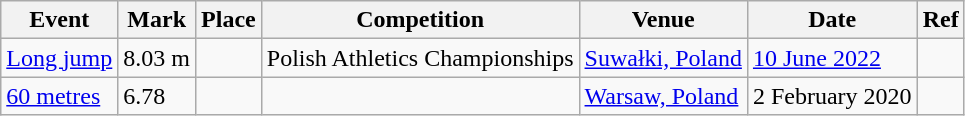<table class="wikitable">
<tr>
<th>Event</th>
<th>Mark</th>
<th>Place</th>
<th>Competition</th>
<th>Venue</th>
<th>Date</th>
<th>Ref</th>
</tr>
<tr>
<td><a href='#'>Long jump</a></td>
<td>8.03 m </td>
<td style="text-align:center;"></td>
<td>Polish Athletics Championships</td>
<td><a href='#'>Suwałki, Poland</a></td>
<td><a href='#'>10 June 2022</a></td>
<td></td>
</tr>
<tr>
<td><a href='#'>60 metres</a></td>
<td>6.78</td>
<td style="text-align:center;"></td>
<td></td>
<td><a href='#'>Warsaw, Poland</a></td>
<td>2 February 2020</td>
<td></td>
</tr>
</table>
